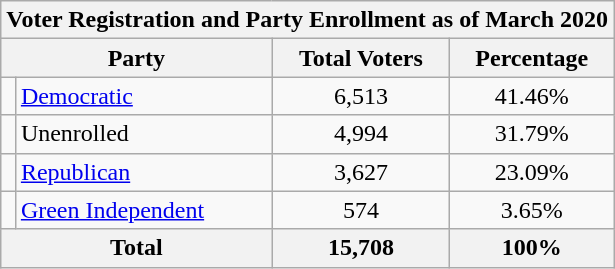<table class=wikitable>
<tr>
<th colspan = 6>Voter Registration and Party Enrollment as of March 2020</th>
</tr>
<tr>
<th colspan = 2>Party</th>
<th>Total Voters</th>
<th>Percentage</th>
</tr>
<tr>
<td></td>
<td><a href='#'>Democratic</a></td>
<td style="text-align:center;">6,513</td>
<td style="text-align:center;">41.46%</td>
</tr>
<tr>
<td></td>
<td>Unenrolled</td>
<td style="text-align:center;">4,994</td>
<td style="text-align:center;">31.79%</td>
</tr>
<tr>
<td></td>
<td><a href='#'>Republican</a></td>
<td style="text-align:center;">3,627</td>
<td style="text-align:center;">23.09%</td>
</tr>
<tr>
<td></td>
<td><a href='#'>Green Independent</a></td>
<td style="text-align:center;">574</td>
<td style="text-align:center;">3.65%</td>
</tr>
<tr>
<th colspan = 2>Total</th>
<th style="text-align:center;">15,708</th>
<th style="text-align:center;">100%</th>
</tr>
</table>
